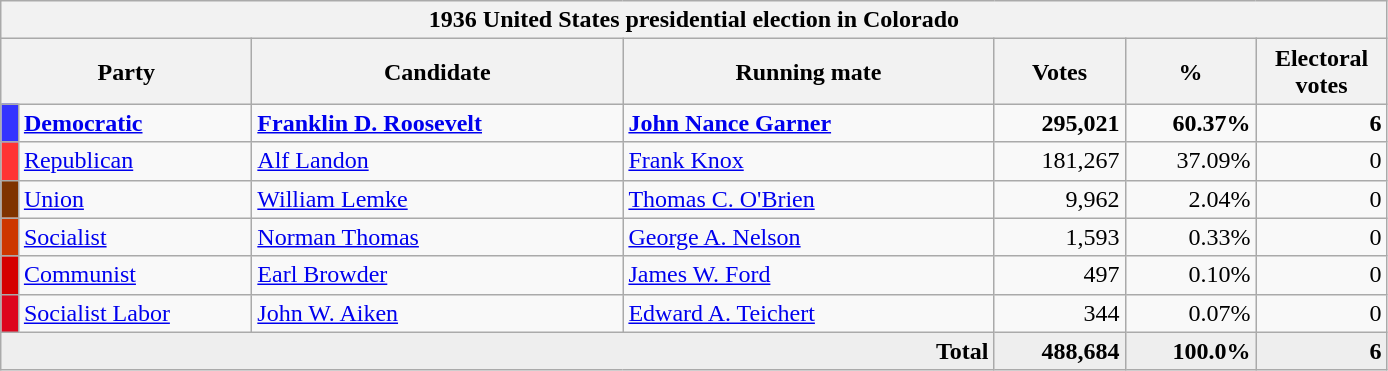<table class="wikitable">
<tr>
<th colspan="7">1936 United States presidential election in Colorado</th>
</tr>
<tr style="background:#eee; text-align:center;">
<th colspan="2" style="width: 10em">Party</th>
<th style="width: 15em">Candidate</th>
<th style="width: 15em">Running mate</th>
<th style="width: 5em">Votes</th>
<th style="width: 5em">%</th>
<th style="width: 5em">Electoral votes</th>
</tr>
<tr>
<th style="background:#33f; width:3px;"></th>
<td style="width: 130px"><strong><a href='#'>Democratic</a></strong></td>
<td><strong><a href='#'>Franklin D. Roosevelt</a></strong></td>
<td><strong><a href='#'>John Nance Garner</a></strong></td>
<td style="text-align:right;"><strong>295,021</strong></td>
<td style="text-align:right;"><strong>60.37%</strong></td>
<td style="text-align:right;"><strong>6</strong></td>
</tr>
<tr>
<th style="background:#f33; width:3px;"></th>
<td style="width: 130px"><a href='#'>Republican</a></td>
<td><a href='#'>Alf Landon</a></td>
<td><a href='#'>Frank Knox</a></td>
<td style="text-align:right;">181,267</td>
<td style="text-align:right;">37.09%</td>
<td style="text-align:right;">0</td>
</tr>
<tr>
<th style="background:#7F3300; width:3px;"></th>
<td style="width: 130px"><a href='#'>Union</a></td>
<td><a href='#'>William Lemke</a></td>
<td><a href='#'>Thomas C. O'Brien</a></td>
<td style="text-align:right;">9,962</td>
<td style="text-align:right;">2.04%</td>
<td style="text-align:right;">0</td>
</tr>
<tr>
<th style="background:#CD3700; width:3px;"></th>
<td style="width: 130px"><a href='#'>Socialist</a></td>
<td><a href='#'>Norman Thomas</a></td>
<td><a href='#'>George A. Nelson</a></td>
<td style="text-align:right;">1,593</td>
<td style="text-align:right;">0.33%</td>
<td style="text-align:right;">0</td>
</tr>
<tr>
<th style="background:#D50000; width:3px;"></th>
<td style="width: 130px"><a href='#'>Communist</a></td>
<td><a href='#'>Earl Browder</a></td>
<td><a href='#'>James W. Ford</a></td>
<td style="text-align:right;">497</td>
<td style="text-align:right;">0.10%</td>
<td style="text-align:right;">0</td>
</tr>
<tr>
<th style="background:#DD051D; width:3px;"></th>
<td style="width: 130px"><a href='#'>Socialist Labor</a></td>
<td><a href='#'>John W. Aiken</a></td>
<td><a href='#'>Edward A. Teichert</a></td>
<td style="text-align:right;">344</td>
<td style="text-align:right;">0.07%</td>
<td style="text-align:right;">0</td>
</tr>
<tr style="background:#eee; text-align:right;">
<td colspan="4"><strong>Total</strong></td>
<td><strong>488,684</strong></td>
<td><strong>100.0%</strong></td>
<td><strong>6</strong></td>
</tr>
</table>
